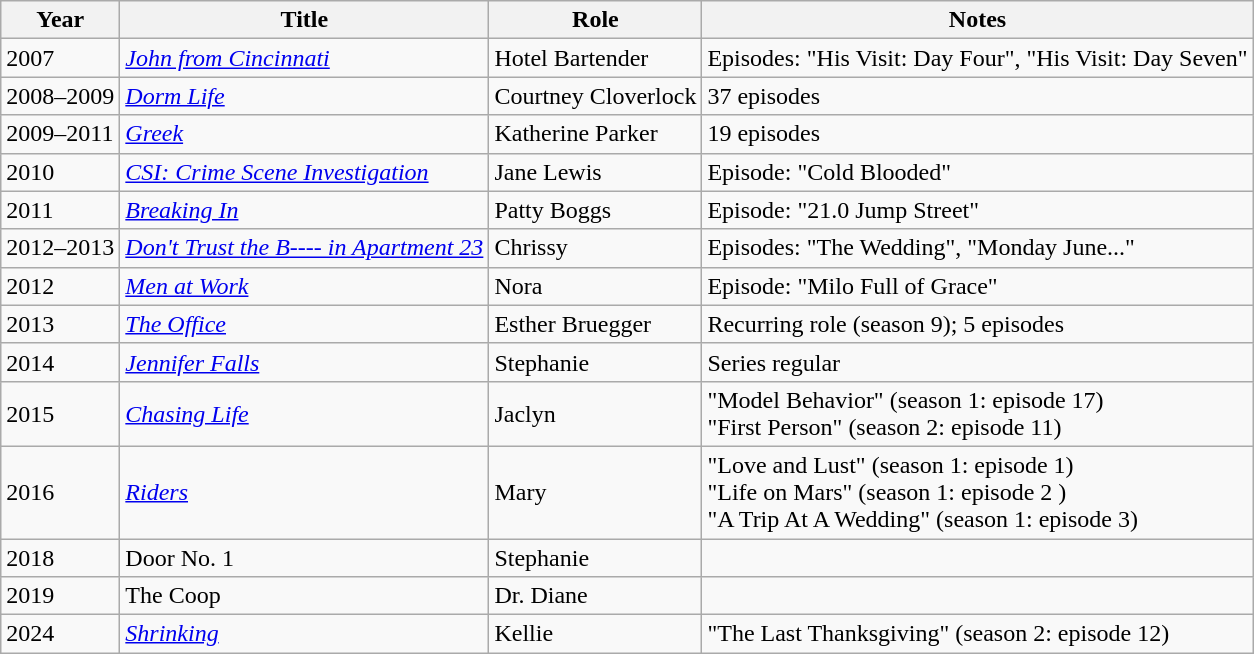<table class="wikitable sortable">
<tr>
<th>Year</th>
<th>Title</th>
<th>Role</th>
<th class="unsortable">Notes</th>
</tr>
<tr>
<td>2007</td>
<td><em><a href='#'>John from Cincinnati</a></em></td>
<td>Hotel Bartender</td>
<td>Episodes: "His Visit: Day Four", "His Visit: Day Seven"</td>
</tr>
<tr>
<td>2008–2009</td>
<td><em><a href='#'>Dorm Life</a></em></td>
<td>Courtney Cloverlock</td>
<td>37 episodes</td>
</tr>
<tr>
<td>2009–2011</td>
<td><em><a href='#'>Greek</a></em></td>
<td>Katherine Parker</td>
<td>19 episodes</td>
</tr>
<tr>
<td>2010</td>
<td><em><a href='#'>CSI: Crime Scene Investigation</a></em></td>
<td>Jane Lewis</td>
<td>Episode: "Cold Blooded"</td>
</tr>
<tr>
<td>2011</td>
<td><em><a href='#'>Breaking In</a></em></td>
<td>Patty Boggs</td>
<td>Episode: "21.0 Jump Street"</td>
</tr>
<tr>
<td>2012–2013</td>
<td><em><a href='#'>Don't Trust the B---- in Apartment 23</a></em></td>
<td>Chrissy</td>
<td>Episodes: "The Wedding", "Monday June..."</td>
</tr>
<tr>
<td>2012</td>
<td><em><a href='#'>Men at Work</a></em></td>
<td>Nora</td>
<td>Episode: "Milo Full of Grace"</td>
</tr>
<tr>
<td>2013</td>
<td><em><a href='#'>The Office</a></em></td>
<td>Esther Bruegger</td>
<td>Recurring role (season 9); 5 episodes</td>
</tr>
<tr>
<td>2014</td>
<td><em><a href='#'>Jennifer Falls</a></em></td>
<td>Stephanie</td>
<td>Series regular</td>
</tr>
<tr>
<td>2015</td>
<td><em><a href='#'>Chasing Life</a></em></td>
<td>Jaclyn</td>
<td>"Model Behavior" (season 1: episode 17)<br>"First Person" (season 2: episode 11)</td>
</tr>
<tr>
<td>2016</td>
<td><em><a href='#'>Riders</a></em></td>
<td>Mary</td>
<td>"Love and Lust" (season 1: episode 1)<br>"Life on Mars" (season 1: episode 2 )<br>"A Trip At A Wedding" (season 1: episode 3)</td>
</tr>
<tr>
<td>2018</td>
<td>Door No. 1</td>
<td>Stephanie</td>
<td></td>
</tr>
<tr>
<td>2019</td>
<td>The Coop</td>
<td>Dr. Diane</td>
<td></td>
</tr>
<tr>
<td>2024</td>
<td><em><a href='#'>Shrinking</a></em></td>
<td>Kellie</td>
<td>"The Last Thanksgiving" (season 2: episode 12)</td>
</tr>
</table>
